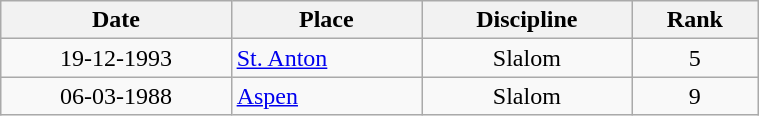<table class="wikitable" width=40% style="font-size:100%; text-align:center;">
<tr>
<th>Date</th>
<th>Place</th>
<th>Discipline</th>
<th>Rank</th>
</tr>
<tr>
<td>19-12-1993</td>
<td align=left> <a href='#'>St. Anton</a></td>
<td>Slalom</td>
<td>5</td>
</tr>
<tr>
<td>06-03-1988</td>
<td align=left> <a href='#'>Aspen</a></td>
<td>Slalom</td>
<td>9</td>
</tr>
</table>
